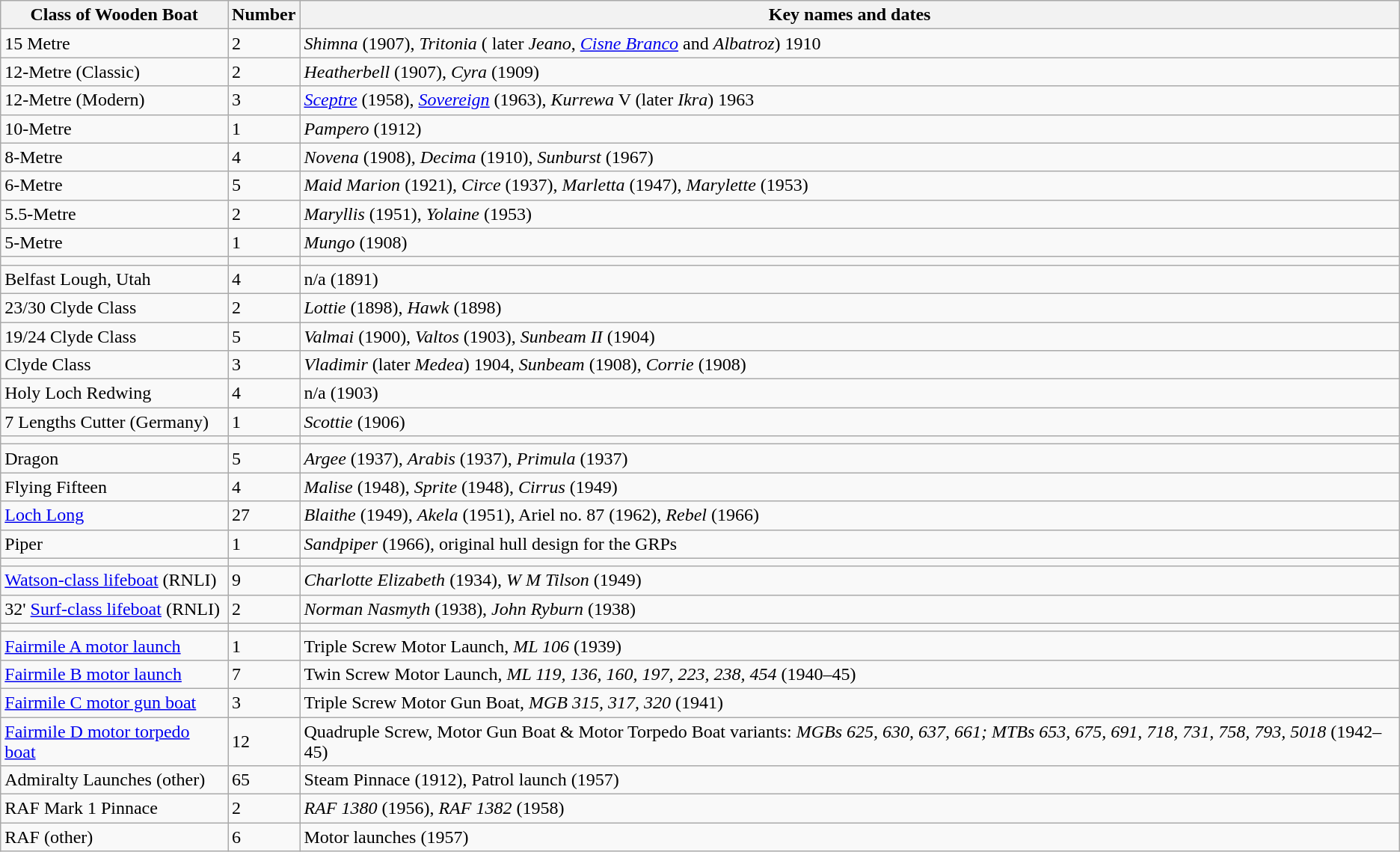<table class="wikitable" border="1">
<tr>
<th>Class of Wooden Boat</th>
<th>Number</th>
<th>Key names and dates</th>
</tr>
<tr>
<td>15 Metre</td>
<td>2</td>
<td><em>Shimna</em> (1907), <em>Tritonia</em> ( later <em>Jeano</em>, <em><a href='#'>Cisne Branco</a></em> and <em>Albatroz</em>) 1910</td>
</tr>
<tr>
<td>12-Metre (Classic)</td>
<td>2</td>
<td><em>Heatherbell</em> (1907), <em>Cyra</em> (1909)</td>
</tr>
<tr>
<td>12-Metre (Modern)</td>
<td>3</td>
<td><em><a href='#'>Sceptre</a></em> (1958), <em><a href='#'>Sovereign</a></em> (1963), <em>Kurrewa</em> V (later <em>Ikra</em>) 1963</td>
</tr>
<tr>
<td>10-Metre</td>
<td>1</td>
<td><em>Pampero</em> (1912)</td>
</tr>
<tr>
<td>8-Metre</td>
<td>4</td>
<td><em>Novena</em> (1908), <em>Decima</em> (1910), <em>Sunburst</em> (1967)</td>
</tr>
<tr>
<td>6-Metre</td>
<td>5</td>
<td><em>Maid Marion</em> (1921), <em>Circe</em> (1937), <em>Marletta</em> (1947), <em>Marylette</em> (1953)</td>
</tr>
<tr>
<td>5.5-Metre</td>
<td>2</td>
<td><em>Maryllis</em> (1951), <em>Yolaine</em> (1953)</td>
</tr>
<tr>
<td>5-Metre</td>
<td>1</td>
<td><em>Mungo</em> (1908)</td>
</tr>
<tr>
<td></td>
<td></td>
<td></td>
</tr>
<tr>
<td>Belfast Lough, Utah </td>
<td>4</td>
<td>n/a (1891)</td>
</tr>
<tr>
<td>23/30 Clyde Class</td>
<td>2</td>
<td><em>Lottie</em> (1898), <em>Hawk</em> (1898)</td>
</tr>
<tr>
<td>19/24 Clyde Class</td>
<td>5</td>
<td><em>Valmai</em> (1900), <em>Valtos</em> (1903), <em>Sunbeam II</em> (1904)</td>
</tr>
<tr>
<td> Clyde Class</td>
<td>3</td>
<td><em>Vladimir</em> (later <em>Medea</em>) 1904, <em>Sunbeam</em> (1908), <em>Corrie</em> (1908)</td>
</tr>
<tr>
<td>Holy Loch Redwing</td>
<td>4</td>
<td>n/a (1903)</td>
</tr>
<tr>
<td>7 Lengths Cutter (Germany)</td>
<td>1</td>
<td><em>Scottie</em> (1906)</td>
</tr>
<tr>
<td></td>
<td></td>
<td></td>
</tr>
<tr>
<td>Dragon</td>
<td>5</td>
<td><em>Argee</em> (1937), <em>Arabis</em> (1937), <em>Primula</em> (1937)</td>
</tr>
<tr>
<td>Flying Fifteen</td>
<td>4</td>
<td><em>Malise</em> (1948), <em>Sprite</em> (1948), <em>Cirrus</em> (1949)</td>
</tr>
<tr>
<td><a href='#'>Loch Long</a></td>
<td>27</td>
<td><em>Blaithe</em> (1949), <em>Akela</em> (1951), Ariel no. 87 (1962), <em>Rebel</em> (1966)</td>
</tr>
<tr>
<td>Piper</td>
<td>1</td>
<td><em>Sandpiper</em> (1966), original hull design for the GRPs</td>
</tr>
<tr>
<td></td>
<td></td>
<td></td>
</tr>
<tr>
<td><a href='#'>Watson-class lifeboat</a> (RNLI)</td>
<td>9</td>
<td><em>Charlotte Elizabeth</em> (1934), <em>W M Tilson</em> (1949)</td>
</tr>
<tr>
<td>32' <a href='#'>Surf-class lifeboat</a> (RNLI)</td>
<td>2</td>
<td><em>Norman Nasmyth</em> (1938), <em>John Ryburn</em> (1938)</td>
</tr>
<tr>
<td></td>
<td></td>
<td></td>
</tr>
<tr>
<td><a href='#'>Fairmile A motor launch</a></td>
<td>1</td>
<td> Triple Screw Motor Launch, <em>ML 106</em> (1939)</td>
</tr>
<tr>
<td><a href='#'>Fairmile B motor launch</a></td>
<td>7</td>
<td> Twin Screw Motor Launch, <em>ML 119, 136, 160, 197, 223, 238, 454</em> (1940–45)</td>
</tr>
<tr>
<td><a href='#'>Fairmile C motor gun boat</a></td>
<td>3</td>
<td> Triple Screw Motor Gun Boat, <em>MGB 315, 317, 320</em> (1941)</td>
</tr>
<tr>
<td><a href='#'>Fairmile D motor torpedo boat</a></td>
<td>12</td>
<td> Quadruple Screw, Motor Gun Boat & Motor Torpedo Boat variants: <em>MGBs 625, 630, 637, 661; MTBs 653, 675, 691, 718, 731, 758, 793, 5018</em> (1942–45)</td>
</tr>
<tr>
<td>Admiralty Launches (other)</td>
<td>65</td>
<td> Steam Pinnace (1912), Patrol launch (1957)</td>
</tr>
<tr>
<td>RAF Mark 1 Pinnace</td>
<td>2</td>
<td><em>RAF 1380</em> (1956), <em>RAF 1382</em> (1958)</td>
</tr>
<tr>
<td>RAF (other)</td>
<td>6</td>
<td>Motor launches (1957)</td>
</tr>
</table>
